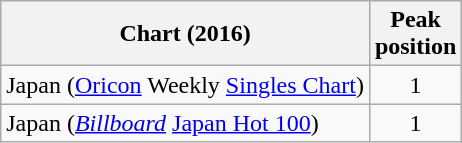<table class="wikitable sortable" border="1">
<tr>
<th>Chart (2016)</th>
<th>Peak<br>position</th>
</tr>
<tr>
<td>Japan (<a href='#'>Oricon</a> Weekly <a href='#'>Singles Chart</a>)</td>
<td style="text-align:center;">1</td>
</tr>
<tr>
<td>Japan (<em><a href='#'>Billboard</a></em> <a href='#'>Japan Hot 100</a>)</td>
<td style="text-align:center;">1</td>
</tr>
</table>
